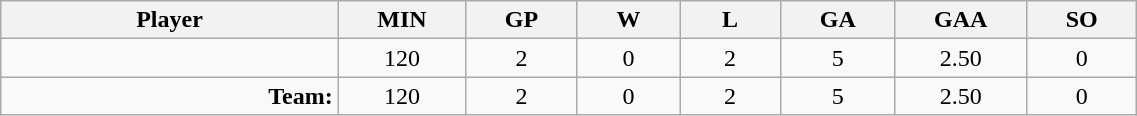<table class="wikitable sortable" width="60%">
<tr>
<th bgcolor="#DDDDFF" width="10%">Player</th>
<th width="3%" bgcolor="#DDDDFF" title="Minutes played">MIN</th>
<th width="3%" bgcolor="#DDDDFF" title="Games played in">GP</th>
<th width="3%" bgcolor="#DDDDFF" title="Games played in">W</th>
<th width="3%" bgcolor="#DDDDFF"title="Games played in">L</th>
<th width="3%" bgcolor="#DDDDFF" title="Goals against">GA</th>
<th width="3%" bgcolor="#DDDDFF" title="Goals against average">GAA</th>
<th width="3%" bgcolor="#DDDDFF" title="Shut-outs">SO</th>
</tr>
<tr align="center">
<td align="right"></td>
<td>120</td>
<td>2</td>
<td>0</td>
<td>2</td>
<td>5</td>
<td>2.50</td>
<td>0</td>
</tr>
<tr align="center">
<td align="right"><strong>Team:</strong></td>
<td>120</td>
<td>2</td>
<td>0</td>
<td>2</td>
<td>5</td>
<td>2.50</td>
<td>0</td>
</tr>
</table>
